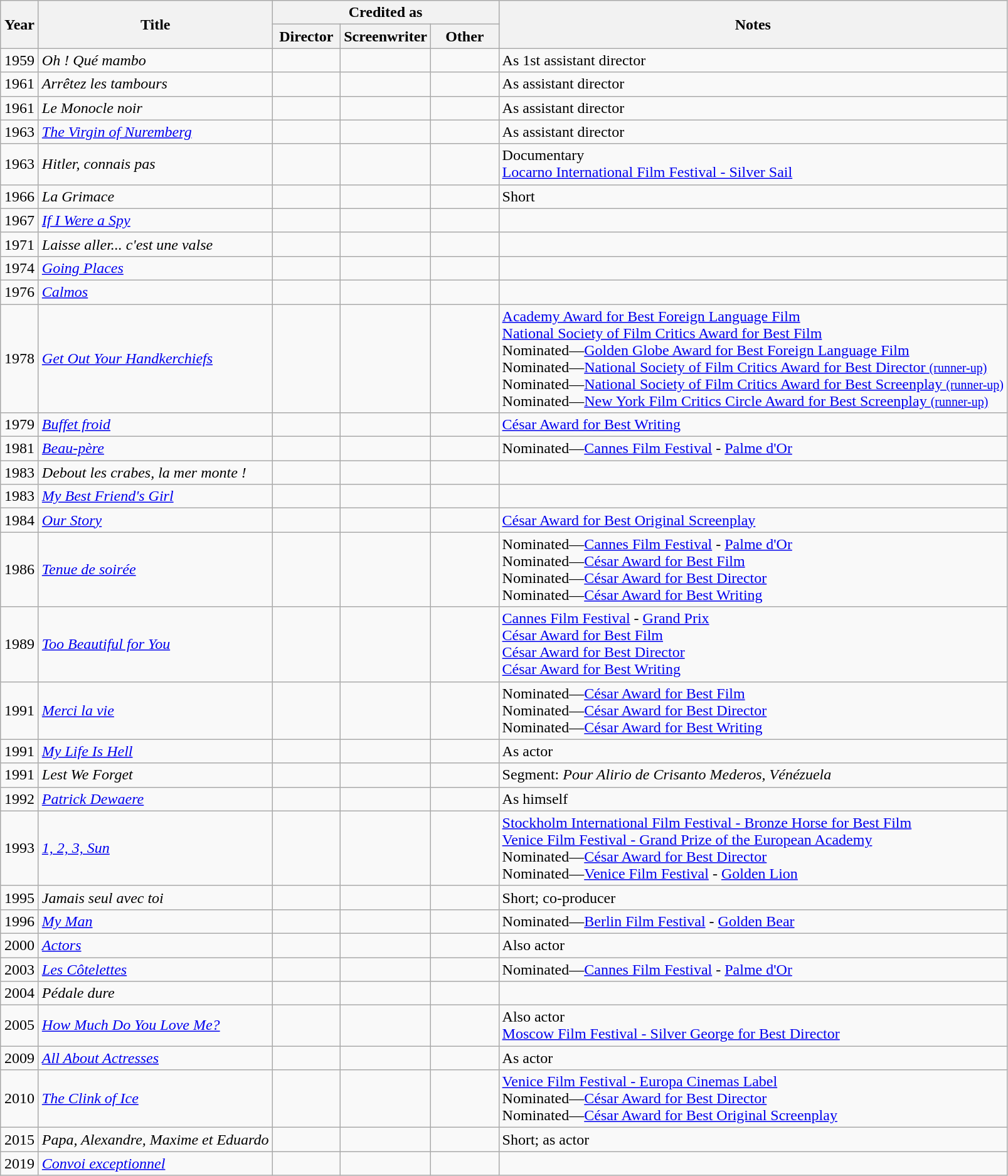<table class="wikitable sortable">
<tr>
<th rowspan=2 width="33">Year</th>
<th rowspan=2>Title</th>
<th colspan=3>Credited as</th>
<th rowspan=2>Notes</th>
</tr>
<tr>
<th width=65>Director</th>
<th width=65>Screenwriter</th>
<th width=65>Other</th>
</tr>
<tr>
<td align="center">1959</td>
<td align="left"><em>Oh ! Qué mambo</em></td>
<td></td>
<td></td>
<td></td>
<td>As 1st assistant director</td>
</tr>
<tr>
<td align="center">1961</td>
<td align="left"><em>Arrêtez les tambours</em></td>
<td></td>
<td></td>
<td></td>
<td>As assistant director</td>
</tr>
<tr>
<td align="center">1961</td>
<td align="left"><em>Le Monocle noir</em></td>
<td></td>
<td></td>
<td></td>
<td>As assistant director</td>
</tr>
<tr>
<td align="center">1963</td>
<td align="left"><em><a href='#'>The Virgin of Nuremberg</a></em></td>
<td></td>
<td></td>
<td></td>
<td>As assistant director</td>
</tr>
<tr>
<td align="center">1963</td>
<td align="left"><em>Hitler, connais pas</em></td>
<td></td>
<td></td>
<td></td>
<td>Documentary<br><a href='#'>Locarno International Film Festival - Silver Sail</a></td>
</tr>
<tr>
<td align="center">1966</td>
<td align="left"><em>La Grimace</em></td>
<td></td>
<td></td>
<td></td>
<td>Short</td>
</tr>
<tr>
<td align="center">1967</td>
<td align="left"><em><a href='#'>If I Were a Spy</a></em></td>
<td></td>
<td></td>
<td></td>
<td></td>
</tr>
<tr>
<td align="center">1971</td>
<td align="left"><em>Laisse aller... c'est une valse</em></td>
<td></td>
<td></td>
<td></td>
<td></td>
</tr>
<tr>
<td align="center">1974</td>
<td align="left"><em><a href='#'>Going Places</a></em></td>
<td></td>
<td></td>
<td></td>
<td></td>
</tr>
<tr>
<td align="center">1976</td>
<td align="left"><em><a href='#'>Calmos</a></em></td>
<td></td>
<td></td>
<td></td>
<td></td>
</tr>
<tr>
<td align="center">1978</td>
<td align="left"><em><a href='#'>Get Out Your Handkerchiefs</a></em></td>
<td></td>
<td></td>
<td></td>
<td><a href='#'>Academy Award for Best Foreign Language Film</a><br><a href='#'>National Society of Film Critics Award for Best Film</a><br>Nominated—<a href='#'>Golden Globe Award for Best Foreign Language Film</a><br>Nominated—<a href='#'>National Society of Film Critics Award for Best Director <small>(runner-up)</small></a><br>Nominated—<a href='#'>National Society of Film Critics Award for Best Screenplay <small>(runner-up)</small></a><br>Nominated—<a href='#'>New York Film Critics Circle Award for Best Screenplay <small>(runner-up)</small></a></td>
</tr>
<tr>
<td align="center">1979</td>
<td align="left"><em><a href='#'>Buffet froid</a></em></td>
<td></td>
<td></td>
<td></td>
<td><a href='#'>César Award for Best Writing</a></td>
</tr>
<tr>
<td align="center">1981</td>
<td align="left"><em><a href='#'>Beau-père</a></em></td>
<td></td>
<td></td>
<td></td>
<td>Nominated—<a href='#'>Cannes Film Festival</a> - <a href='#'>Palme d'Or</a></td>
</tr>
<tr>
<td align="center">1983</td>
<td align="left"><em>Debout les crabes, la mer monte !</em></td>
<td></td>
<td></td>
<td></td>
<td></td>
</tr>
<tr>
<td align="center">1983</td>
<td align="left"><em><a href='#'>My Best Friend's Girl</a></em></td>
<td></td>
<td></td>
<td></td>
<td></td>
</tr>
<tr>
<td align="center">1984</td>
<td align="left"><em><a href='#'>Our Story</a></em></td>
<td></td>
<td></td>
<td></td>
<td><a href='#'>César Award for Best Original Screenplay</a></td>
</tr>
<tr>
<td align="center">1986</td>
<td align="left"><em><a href='#'>Tenue de soirée</a></em></td>
<td></td>
<td></td>
<td></td>
<td>Nominated—<a href='#'>Cannes Film Festival</a> - <a href='#'>Palme d'Or</a><br>Nominated—<a href='#'>César Award for Best Film</a><br>Nominated—<a href='#'>César Award for Best Director</a><br>Nominated—<a href='#'>César Award for Best Writing</a></td>
</tr>
<tr>
<td align="center">1989</td>
<td align="left"><em><a href='#'>Too Beautiful for You</a></em></td>
<td></td>
<td></td>
<td></td>
<td><a href='#'>Cannes Film Festival</a> - <a href='#'>Grand Prix</a><br><a href='#'>César Award for Best Film</a><br><a href='#'>César Award for Best Director</a><br><a href='#'>César Award for Best Writing</a></td>
</tr>
<tr>
<td align="center">1991</td>
<td align="left"><em><a href='#'>Merci la vie</a></em></td>
<td></td>
<td></td>
<td></td>
<td>Nominated—<a href='#'>César Award for Best Film</a><br>Nominated—<a href='#'>César Award for Best Director</a><br>Nominated—<a href='#'>César Award for Best Writing</a></td>
</tr>
<tr>
<td align="center">1991</td>
<td align="left"><em><a href='#'>My Life Is Hell</a></em></td>
<td></td>
<td></td>
<td></td>
<td>As actor</td>
</tr>
<tr>
<td align="center">1991</td>
<td align="left"><em>Lest We Forget</em></td>
<td></td>
<td></td>
<td></td>
<td>Segment: <em>Pour Alirio de Crisanto Mederos, Vénézuela</em></td>
</tr>
<tr>
<td align="center">1992</td>
<td align="left"><em><a href='#'>Patrick Dewaere</a></em></td>
<td></td>
<td></td>
<td></td>
<td>As himself</td>
</tr>
<tr>
<td align="center">1993</td>
<td align="left"><em><a href='#'>1, 2, 3, Sun</a></em></td>
<td></td>
<td></td>
<td></td>
<td><a href='#'>Stockholm International Film Festival - Bronze Horse for Best Film</a><br><a href='#'>Venice Film Festival - Grand Prize of the European Academy</a><br>Nominated—<a href='#'>César Award for Best Director</a><br>Nominated—<a href='#'>Venice Film Festival</a> - <a href='#'>Golden Lion</a></td>
</tr>
<tr>
<td align="center">1995</td>
<td align="left"><em>Jamais seul avec toi</em></td>
<td></td>
<td></td>
<td></td>
<td>Short; co-producer</td>
</tr>
<tr>
<td align="center">1996</td>
<td align="left"><em><a href='#'>My Man</a></em></td>
<td></td>
<td></td>
<td></td>
<td>Nominated—<a href='#'>Berlin Film Festival</a> - <a href='#'>Golden Bear</a></td>
</tr>
<tr>
<td align="center">2000</td>
<td align="left"><em><a href='#'>Actors</a></em></td>
<td></td>
<td></td>
<td></td>
<td>Also actor</td>
</tr>
<tr>
<td align="center">2003</td>
<td align="left"><em><a href='#'>Les Côtelettes</a></em></td>
<td></td>
<td></td>
<td></td>
<td>Nominated—<a href='#'>Cannes Film Festival</a> - <a href='#'>Palme d'Or</a></td>
</tr>
<tr>
<td align="center">2004</td>
<td align="left"><em>Pédale dure</em></td>
<td></td>
<td></td>
<td></td>
<td></td>
</tr>
<tr>
<td align="center">2005</td>
<td align="left"><em><a href='#'>How Much Do You Love Me?</a></em></td>
<td></td>
<td></td>
<td></td>
<td>Also actor<br><a href='#'>Moscow Film Festival - Silver George for Best Director</a></td>
</tr>
<tr>
<td align="center">2009</td>
<td align="left"><em><a href='#'>All About Actresses</a></em></td>
<td></td>
<td></td>
<td></td>
<td>As actor</td>
</tr>
<tr>
<td align="center">2010</td>
<td align="left"><em><a href='#'>The Clink of Ice</a></em></td>
<td></td>
<td></td>
<td></td>
<td><a href='#'>Venice Film Festival - Europa Cinemas Label</a><br>Nominated—<a href='#'>César Award for Best Director</a><br>Nominated—<a href='#'>César Award for Best Original Screenplay</a></td>
</tr>
<tr>
<td align="center">2015</td>
<td align="left"><em>Papa, Alexandre, Maxime et Eduardo</em></td>
<td></td>
<td></td>
<td></td>
<td>Short; as actor</td>
</tr>
<tr>
<td align="center">2019</td>
<td align="left"><em><a href='#'>Convoi exceptionnel</a></em></td>
<td></td>
<td></td>
<td></td>
<td></td>
</tr>
</table>
